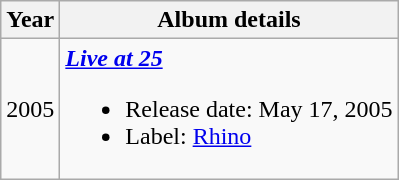<table class="wikitable">
<tr>
<th>Year</th>
<th>Album details</th>
</tr>
<tr>
<td>2005</td>
<td><strong><em><a href='#'>Live at 25</a></em></strong><br><ul><li>Release date: May 17, 2005</li><li>Label: <a href='#'>Rhino</a></li></ul></td>
</tr>
</table>
